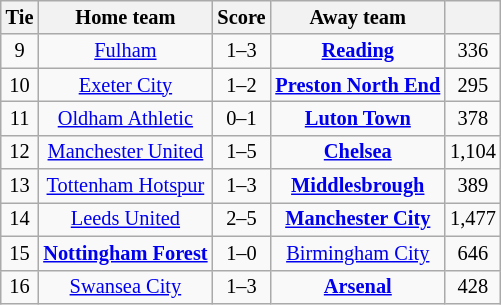<table class="wikitable" style="text-align: center; font-size:85%">
<tr>
<th>Tie</th>
<th>Home team</th>
<th>Score</th>
<th>Away team</th>
<th></th>
</tr>
<tr>
<td>9</td>
<td><a href='#'>Fulham</a></td>
<td>1–3</td>
<td><strong><a href='#'>Reading</a></strong></td>
<td>336</td>
</tr>
<tr>
<td>10</td>
<td><a href='#'>Exeter City</a></td>
<td>1–2</td>
<td><strong><a href='#'>Preston North End</a></strong></td>
<td>295</td>
</tr>
<tr>
<td>11</td>
<td><a href='#'>Oldham Athletic</a></td>
<td>0–1</td>
<td><strong><a href='#'>Luton Town</a></strong></td>
<td>378</td>
</tr>
<tr>
<td>12</td>
<td><a href='#'>Manchester United</a></td>
<td>1–5</td>
<td><strong><a href='#'>Chelsea</a></strong></td>
<td>1,104</td>
</tr>
<tr>
<td>13</td>
<td><a href='#'>Tottenham Hotspur</a></td>
<td>1–3</td>
<td><strong><a href='#'>Middlesbrough</a></strong></td>
<td>389</td>
</tr>
<tr>
<td>14</td>
<td><a href='#'>Leeds United</a></td>
<td>2–5</td>
<td><strong><a href='#'>Manchester City</a></strong></td>
<td>1,477</td>
</tr>
<tr>
<td>15</td>
<td><strong><a href='#'>Nottingham Forest</a></strong></td>
<td>1–0</td>
<td><a href='#'>Birmingham City</a></td>
<td>646</td>
</tr>
<tr>
<td>16</td>
<td><a href='#'>Swansea City</a></td>
<td>1–3</td>
<td><strong><a href='#'>Arsenal</a></strong></td>
<td>428</td>
</tr>
</table>
